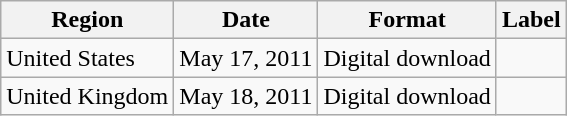<table class=wikitable>
<tr>
<th>Region</th>
<th>Date</th>
<th>Format</th>
<th>Label</th>
</tr>
<tr>
<td>United States</td>
<td>May 17, 2011</td>
<td>Digital download</td>
<td></td>
</tr>
<tr>
<td>United Kingdom</td>
<td>May 18, 2011</td>
<td>Digital download</td>
<td></td>
</tr>
</table>
